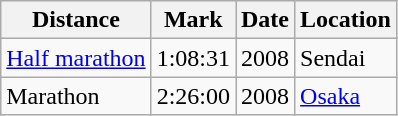<table class="wikitable" |]>
<tr>
<th>Distance</th>
<th>Mark</th>
<th>Date</th>
<th>Location</th>
</tr>
<tr>
<td><a href='#'>Half marathon</a></td>
<td align=right>1:08:31</td>
<td align=right>2008</td>
<td>Sendai</td>
</tr>
<tr>
<td>Marathon</td>
<td align=right>2:26:00</td>
<td align=right>2008</td>
<td><a href='#'>Osaka</a></td>
</tr>
</table>
